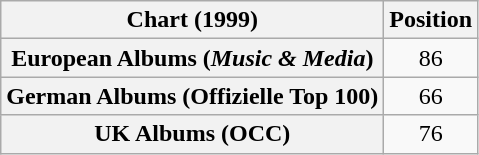<table class="wikitable sortable plainrowheaders" style="text-align:center">
<tr>
<th scope="col">Chart (1999)</th>
<th scope="col">Position</th>
</tr>
<tr>
<th scope="row">European Albums (<em>Music & Media</em>)</th>
<td>86</td>
</tr>
<tr>
<th scope="row">German Albums (Offizielle Top 100)</th>
<td>66</td>
</tr>
<tr>
<th scope="row">UK Albums (OCC)</th>
<td>76</td>
</tr>
</table>
